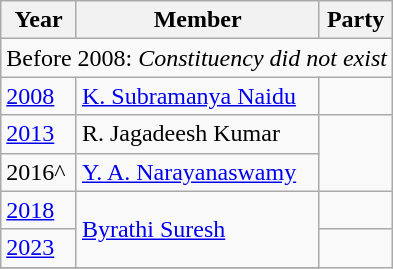<table class="wikitable sortable">
<tr>
<th>Year</th>
<th>Member</th>
<th colspan="2">Party</th>
</tr>
<tr>
<td colspan=4>Before 2008: <em>Constituency did not exist</em></td>
</tr>
<tr>
<td><a href='#'>2008</a></td>
<td><a href='#'>K. Subramanya Naidu</a></td>
<td></td>
</tr>
<tr>
<td><a href='#'>2013</a></td>
<td>R. Jagadeesh Kumar</td>
</tr>
<tr>
<td>2016^</td>
<td><a href='#'>Y. A. Narayanaswamy</a></td>
</tr>
<tr>
<td><a href='#'>2018</a></td>
<td rowspan=2><a href='#'>Byrathi Suresh</a></td>
<td></td>
</tr>
<tr>
<td><a href='#'>2023</a></td>
</tr>
<tr>
</tr>
</table>
